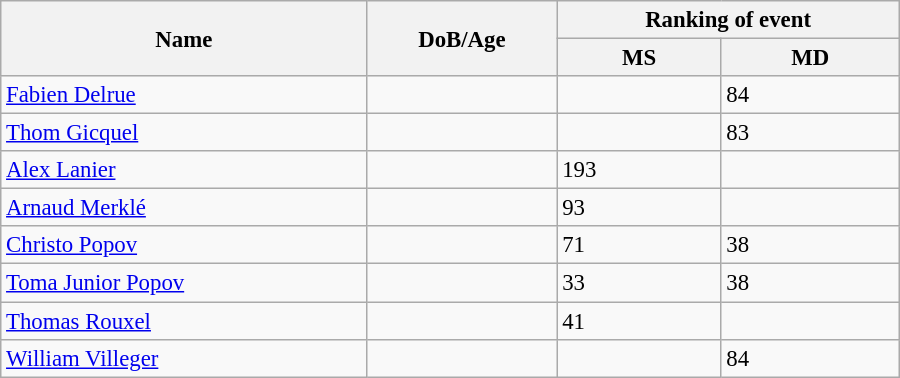<table class="wikitable"  style="width:600px; font-size:95%;">
<tr>
<th align="left" rowspan="2">Name</th>
<th align="left" rowspan="2">DoB/Age</th>
<th align="center" colspan="2">Ranking of event</th>
</tr>
<tr>
<th align="center">MS</th>
<th align="center">MD</th>
</tr>
<tr>
<td align="left"><a href='#'>Fabien Delrue</a></td>
<td align="left"></td>
<td></td>
<td>84</td>
</tr>
<tr>
<td align="left"><a href='#'>Thom Gicquel</a></td>
<td align="left"></td>
<td></td>
<td>83</td>
</tr>
<tr>
<td align="left"><a href='#'>Alex Lanier</a></td>
<td align="left"></td>
<td>193</td>
<td></td>
</tr>
<tr>
<td align="left"><a href='#'>Arnaud Merklé</a></td>
<td align="left"></td>
<td>93</td>
<td></td>
</tr>
<tr>
<td align="left"><a href='#'>Christo Popov</a></td>
<td align="left"></td>
<td>71</td>
<td>38</td>
</tr>
<tr>
<td align="left"><a href='#'>Toma Junior Popov</a></td>
<td align="left"></td>
<td>33</td>
<td>38</td>
</tr>
<tr>
<td align="left"><a href='#'>Thomas Rouxel</a></td>
<td align="left"></td>
<td>41</td>
<td></td>
</tr>
<tr>
<td align="left"><a href='#'>William Villeger</a></td>
<td align="left"></td>
<td></td>
<td>84</td>
</tr>
</table>
